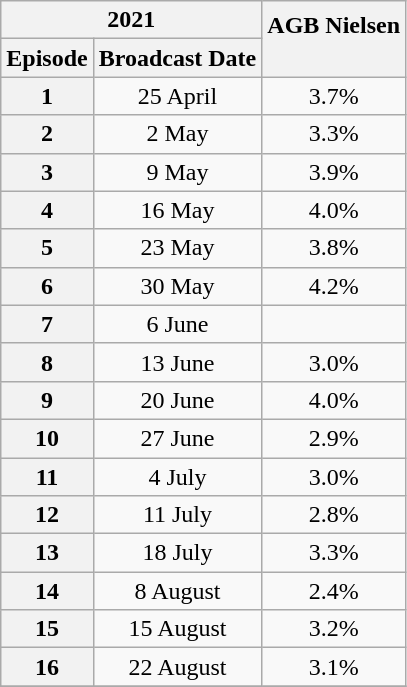<table class=wikitable style=text-align:center>
<tr>
<th colspan=2>2021</th>
<th rowspan=2>AGB Nielsen<br><br></th>
</tr>
<tr>
<th>Episode</th>
<th>Broadcast Date</th>
</tr>
<tr>
<th>1</th>
<td>25 April</td>
<td>3.7%</td>
</tr>
<tr>
<th>2</th>
<td>2 May</td>
<td>3.3%</td>
</tr>
<tr>
<th>3</th>
<td>9 May</td>
<td>3.9%</td>
</tr>
<tr>
<th>4</th>
<td>16 May</td>
<td>4.0%</td>
</tr>
<tr>
<th>5</th>
<td>23 May</td>
<td>3.8%</td>
</tr>
<tr>
<th>6</th>
<td>30 May</td>
<td>4.2%</td>
</tr>
<tr>
<th>7</th>
<td>6 June</td>
<td></td>
</tr>
<tr>
<th>8</th>
<td>13 June</td>
<td>3.0%</td>
</tr>
<tr>
<th>9</th>
<td>20 June</td>
<td>4.0%</td>
</tr>
<tr>
<th>10</th>
<td>27 June</td>
<td>2.9%</td>
</tr>
<tr>
<th>11</th>
<td>4 July</td>
<td>3.0%</td>
</tr>
<tr>
<th>12</th>
<td>11 July</td>
<td>2.8%</td>
</tr>
<tr>
<th>13</th>
<td>18 July</td>
<td>3.3%</td>
</tr>
<tr>
<th>14</th>
<td>8 August</td>
<td>2.4%</td>
</tr>
<tr>
<th>15</th>
<td>15 August</td>
<td>3.2%</td>
</tr>
<tr>
<th>16</th>
<td>22 August</td>
<td>3.1%</td>
</tr>
<tr>
</tr>
</table>
